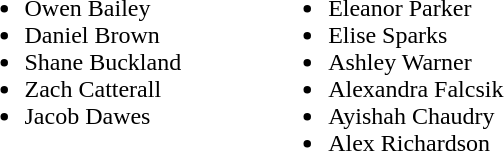<table>
<tr>
<td valign="top"><br><ul><li>Owen Bailey</li><li>Daniel Brown</li><li>Shane Buckland</li><li>Zach Catterall</li><li>Jacob Dawes</li></ul></td>
<td width="50"> </td>
<td valign="top"><br><ul><li>Eleanor Parker</li><li>Elise Sparks</li><li>Ashley Warner</li><li>Alexandra Falcsik</li><li>Ayishah Chaudry</li><li>Alex Richardson</li></ul></td>
<td width="50"> </td>
</tr>
</table>
